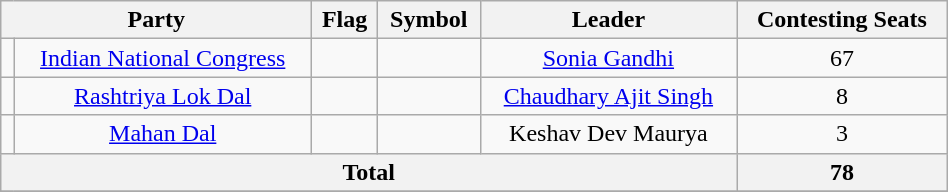<table class="wikitable" width="50%" style="text-align:center">
<tr>
<th colspan="2">Party</th>
<th>Flag</th>
<th>Symbol</th>
<th>Leader</th>
<th>Contesting Seats</th>
</tr>
<tr>
<td></td>
<td><a href='#'>Indian National Congress</a></td>
<td></td>
<td></td>
<td><a href='#'>Sonia Gandhi</a></td>
<td>67</td>
</tr>
<tr>
<td></td>
<td><a href='#'>Rashtriya Lok Dal</a></td>
<td></td>
<td></td>
<td><a href='#'>Chaudhary Ajit Singh</a></td>
<td>8</td>
</tr>
<tr>
<td></td>
<td><a href='#'>Mahan Dal</a></td>
<td></td>
<td></td>
<td>Keshav Dev Maurya</td>
<td>3</td>
</tr>
<tr>
<th colspan="5">Total</th>
<th colspan="2">78</th>
</tr>
<tr>
</tr>
</table>
